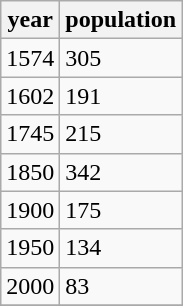<table class="wikitable">
<tr>
<th>year</th>
<th>population</th>
</tr>
<tr>
<td>1574</td>
<td>305</td>
</tr>
<tr>
<td>1602</td>
<td>191</td>
</tr>
<tr>
<td>1745</td>
<td>215</td>
</tr>
<tr>
<td>1850</td>
<td>342</td>
</tr>
<tr>
<td>1900</td>
<td>175</td>
</tr>
<tr>
<td>1950</td>
<td>134</td>
</tr>
<tr>
<td>2000</td>
<td>83</td>
</tr>
<tr>
</tr>
</table>
